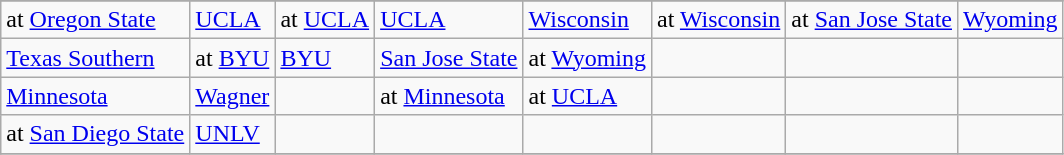<table class="wikitable">
<tr>
</tr>
<tr>
<td>at <a href='#'>Oregon State</a></td>
<td><a href='#'>UCLA</a></td>
<td>at <a href='#'>UCLA</a></td>
<td><a href='#'>UCLA</a></td>
<td><a href='#'>Wisconsin</a></td>
<td>at <a href='#'>Wisconsin</a></td>
<td>at <a href='#'>San Jose State</a></td>
<td><a href='#'>Wyoming</a></td>
</tr>
<tr>
<td><a href='#'>Texas Southern</a></td>
<td>at <a href='#'>BYU</a></td>
<td><a href='#'>BYU</a></td>
<td><a href='#'>San Jose State</a></td>
<td>at <a href='#'>Wyoming</a></td>
<td></td>
<td></td>
<td></td>
</tr>
<tr>
<td><a href='#'>Minnesota</a></td>
<td><a href='#'>Wagner</a></td>
<td></td>
<td>at <a href='#'>Minnesota</a></td>
<td>at <a href='#'>UCLA</a></td>
<td></td>
<td></td>
<td></td>
</tr>
<tr>
<td>at <a href='#'>San Diego State</a></td>
<td><a href='#'>UNLV</a></td>
<td></td>
<td></td>
<td></td>
<td></td>
<td></td>
<td></td>
</tr>
<tr>
</tr>
</table>
